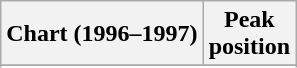<table class="wikitable sortable plainrowheaders" style="text-align:center">
<tr>
<th scope="col">Chart (1996–1997)</th>
<th scope="col">Peak<br>position</th>
</tr>
<tr>
</tr>
<tr>
</tr>
<tr>
</tr>
<tr>
</tr>
</table>
